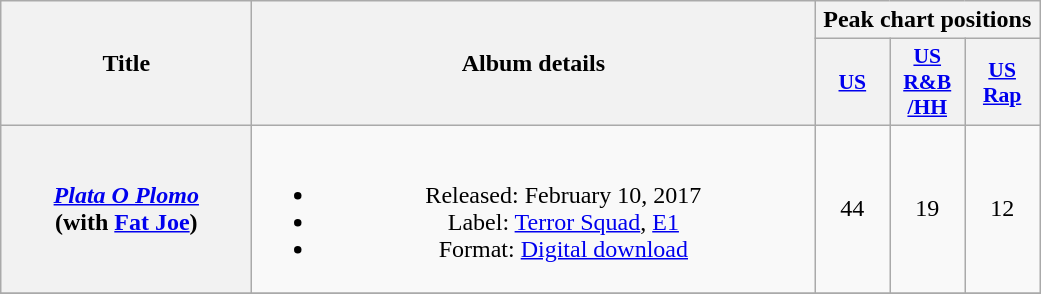<table class="wikitable plainrowheaders" style="text-align:center;" border="1">
<tr>
<th scope="col" rowspan="2" style="width:10em;">Title</th>
<th scope="col" rowspan="2" style="width:23em;">Album details</th>
<th scope="col" colspan="3">Peak chart positions</th>
</tr>
<tr>
<th scope="col" style="width:3em;font-size:90%;"><a href='#'>US</a><br></th>
<th scope="col" style="width:3em;font-size:90%;"><a href='#'>US<br>R&B<br>/HH</a><br></th>
<th scope="col" style="width:3em;font-size:90%;"><a href='#'>US<br>Rap</a><br></th>
</tr>
<tr>
<th scope="row"><em><a href='#'>Plata O Plomo</a></em><br><span>(with <a href='#'>Fat Joe</a>)</span></th>
<td><br><ul><li>Released: February 10, 2017</li><li>Label: <a href='#'>Terror Squad</a>, <a href='#'>E1</a></li><li>Format: <a href='#'>Digital download</a></li></ul></td>
<td>44</td>
<td>19</td>
<td>12</td>
</tr>
<tr>
</tr>
</table>
